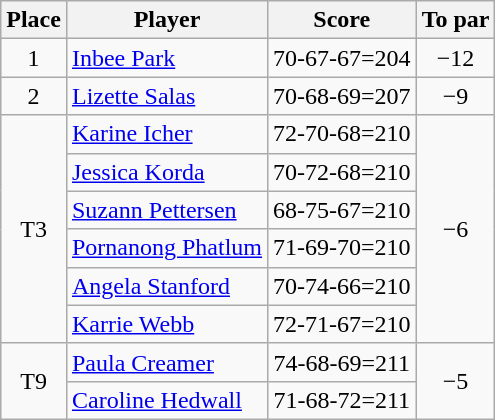<table class="wikitable">
<tr>
<th>Place</th>
<th>Player</th>
<th>Score</th>
<th>To par</th>
</tr>
<tr>
<td align=center>1</td>
<td> <a href='#'>Inbee Park</a></td>
<td align=center>70-67-67=204</td>
<td align=center>−12</td>
</tr>
<tr>
<td align=center>2</td>
<td> <a href='#'>Lizette Salas</a></td>
<td align=center>70-68-69=207</td>
<td align=center>−9</td>
</tr>
<tr>
<td align=center rowspan=6>T3</td>
<td> <a href='#'>Karine Icher</a></td>
<td align=center>72-70-68=210</td>
<td align=center rowspan=6>−6</td>
</tr>
<tr>
<td> <a href='#'>Jessica Korda</a></td>
<td align=center>70-72-68=210</td>
</tr>
<tr>
<td> <a href='#'>Suzann Pettersen</a></td>
<td align=center>68-75-67=210</td>
</tr>
<tr>
<td> <a href='#'>Pornanong Phatlum</a></td>
<td align=center>71-69-70=210</td>
</tr>
<tr>
<td> <a href='#'>Angela Stanford</a></td>
<td align=center>70-74-66=210</td>
</tr>
<tr>
<td> <a href='#'>Karrie Webb</a></td>
<td align=center>72-71-67=210</td>
</tr>
<tr>
<td align=center rowspan=2>T9</td>
<td> <a href='#'>Paula Creamer</a></td>
<td align=center>74-68-69=211</td>
<td align=center rowspan=2>−5</td>
</tr>
<tr>
<td> <a href='#'>Caroline Hedwall</a></td>
<td align=center>71-68-72=211</td>
</tr>
</table>
